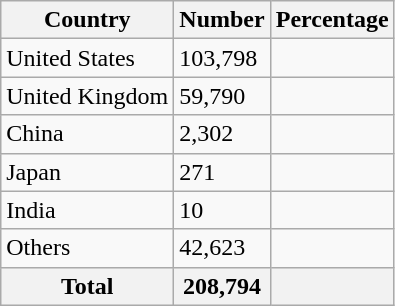<table class="wikitable sortable">
<tr>
<th>Country</th>
<th>Number</th>
<th>Percentage</th>
</tr>
<tr>
<td>United States</td>
<td>103,798</td>
<td></td>
</tr>
<tr>
<td>United Kingdom</td>
<td>59,790</td>
<td></td>
</tr>
<tr>
<td>China</td>
<td>2,302</td>
<td></td>
</tr>
<tr>
<td>Japan</td>
<td>271</td>
<td></td>
</tr>
<tr>
<td>India</td>
<td>10</td>
<td></td>
</tr>
<tr>
<td>Others</td>
<td>42,623</td>
<td></td>
</tr>
<tr>
<th>Total</th>
<th>208,794</th>
<th></th>
</tr>
</table>
